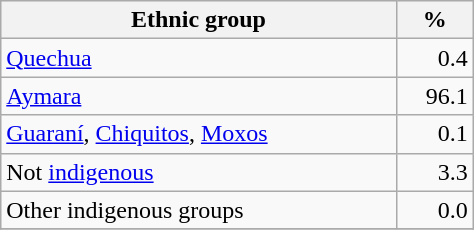<table class="wikitable" border="1" style="width:25%;" border="1">
<tr bgcolor=#EFEFEF>
<th><strong>Ethnic group</strong></th>
<th><strong>%</strong></th>
</tr>
<tr>
<td><a href='#'>Quechua</a></td>
<td align="right">0.4</td>
</tr>
<tr>
<td><a href='#'>Aymara</a></td>
<td align="right">96.1</td>
</tr>
<tr>
<td><a href='#'>Guaraní</a>, <a href='#'>Chiquitos</a>, <a href='#'>Moxos</a></td>
<td align="right">0.1</td>
</tr>
<tr>
<td>Not <a href='#'>indigenous</a></td>
<td align="right">3.3</td>
</tr>
<tr>
<td>Other indigenous groups</td>
<td align="right">0.0</td>
</tr>
<tr>
</tr>
</table>
